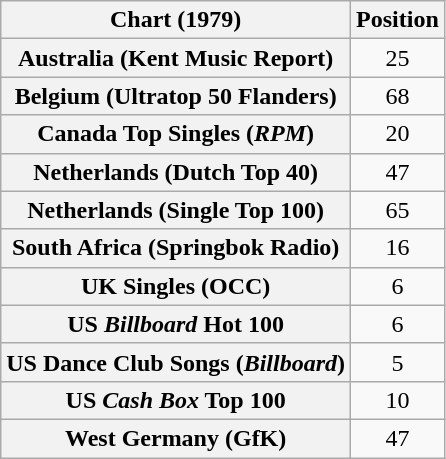<table class="wikitable sortable plainrowheaders" style="text-align:center">
<tr>
<th scope="col">Chart (1979)</th>
<th scope="col">Position</th>
</tr>
<tr>
<th scope="row">Australia (Kent Music Report)</th>
<td>25</td>
</tr>
<tr>
<th scope="row">Belgium (Ultratop 50 Flanders)</th>
<td>68</td>
</tr>
<tr>
<th scope="row">Canada Top Singles (<em>RPM</em>)</th>
<td>20</td>
</tr>
<tr>
<th scope="row">Netherlands (Dutch Top 40)</th>
<td>47</td>
</tr>
<tr>
<th scope="row">Netherlands (Single Top 100)</th>
<td>65</td>
</tr>
<tr>
<th scope="row">South Africa (Springbok Radio)</th>
<td>16</td>
</tr>
<tr>
<th scope="row">UK Singles (OCC)</th>
<td>6</td>
</tr>
<tr>
<th scope="row">US <em>Billboard</em> Hot 100</th>
<td>6</td>
</tr>
<tr>
<th scope="row">US Dance Club Songs (<em>Billboard</em>)</th>
<td>5</td>
</tr>
<tr>
<th scope="row">US <em>Cash Box</em> Top 100</th>
<td>10</td>
</tr>
<tr>
<th scope="row">West Germany (GfK)</th>
<td>47</td>
</tr>
</table>
